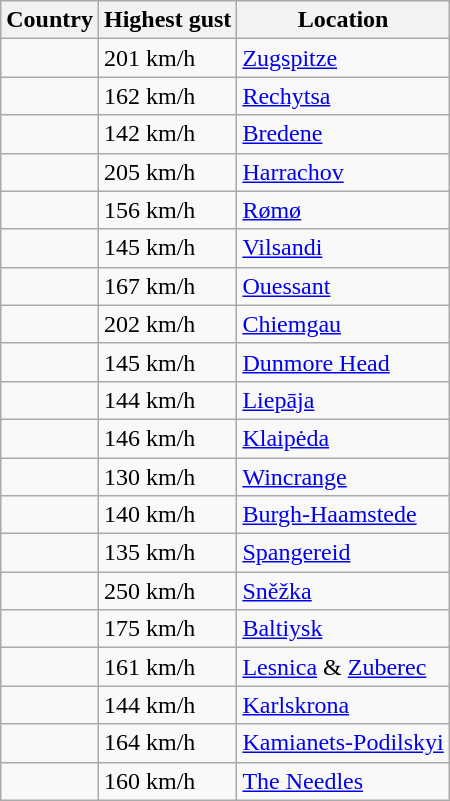<table class="wikitable sortable">
<tr>
<th>Country</th>
<th>Highest gust</th>
<th>Location</th>
</tr>
<tr>
<td></td>
<td>201 km/h</td>
<td><a href='#'>Zugspitze</a></td>
</tr>
<tr>
<td></td>
<td>162 km/h</td>
<td><a href='#'>Rechytsa</a></td>
</tr>
<tr>
<td></td>
<td>142 km/h</td>
<td><a href='#'>Bredene</a></td>
</tr>
<tr>
<td></td>
<td>205 km/h</td>
<td><a href='#'>Harrachov</a></td>
</tr>
<tr>
<td></td>
<td>156 km/h</td>
<td><a href='#'>Rømø</a></td>
</tr>
<tr>
<td></td>
<td>145 km/h</td>
<td><a href='#'>Vilsandi</a></td>
</tr>
<tr>
<td></td>
<td>167 km/h</td>
<td><a href='#'>Ouessant</a></td>
</tr>
<tr>
<td></td>
<td>202 km/h</td>
<td><a href='#'>Chiemgau</a></td>
</tr>
<tr>
<td></td>
<td>145 km/h</td>
<td><a href='#'>Dunmore Head</a></td>
</tr>
<tr>
<td></td>
<td>144 km/h</td>
<td><a href='#'>Liepāja</a></td>
</tr>
<tr>
<td></td>
<td>146 km/h</td>
<td><a href='#'>Klaipėda</a></td>
</tr>
<tr>
<td></td>
<td>130 km/h</td>
<td><a href='#'>Wincrange</a></td>
</tr>
<tr>
<td></td>
<td>140 km/h</td>
<td><a href='#'>Burgh-Haamstede</a></td>
</tr>
<tr>
<td></td>
<td>135 km/h</td>
<td><a href='#'>Spangereid</a></td>
</tr>
<tr>
<td></td>
<td>250 km/h</td>
<td><a href='#'>Sněžka</a></td>
</tr>
<tr>
<td></td>
<td>175 km/h</td>
<td><a href='#'>Baltiysk</a></td>
</tr>
<tr>
<td></td>
<td>161 km/h</td>
<td><a href='#'>Lesnica</a> & <a href='#'>Zuberec</a></td>
</tr>
<tr>
<td></td>
<td>144 km/h</td>
<td><a href='#'>Karlskrona</a></td>
</tr>
<tr>
<td></td>
<td>164 km/h</td>
<td><a href='#'>Kamianets-Podilskyi</a></td>
</tr>
<tr>
<td></td>
<td>160 km/h</td>
<td><a href='#'>The Needles</a></td>
</tr>
</table>
